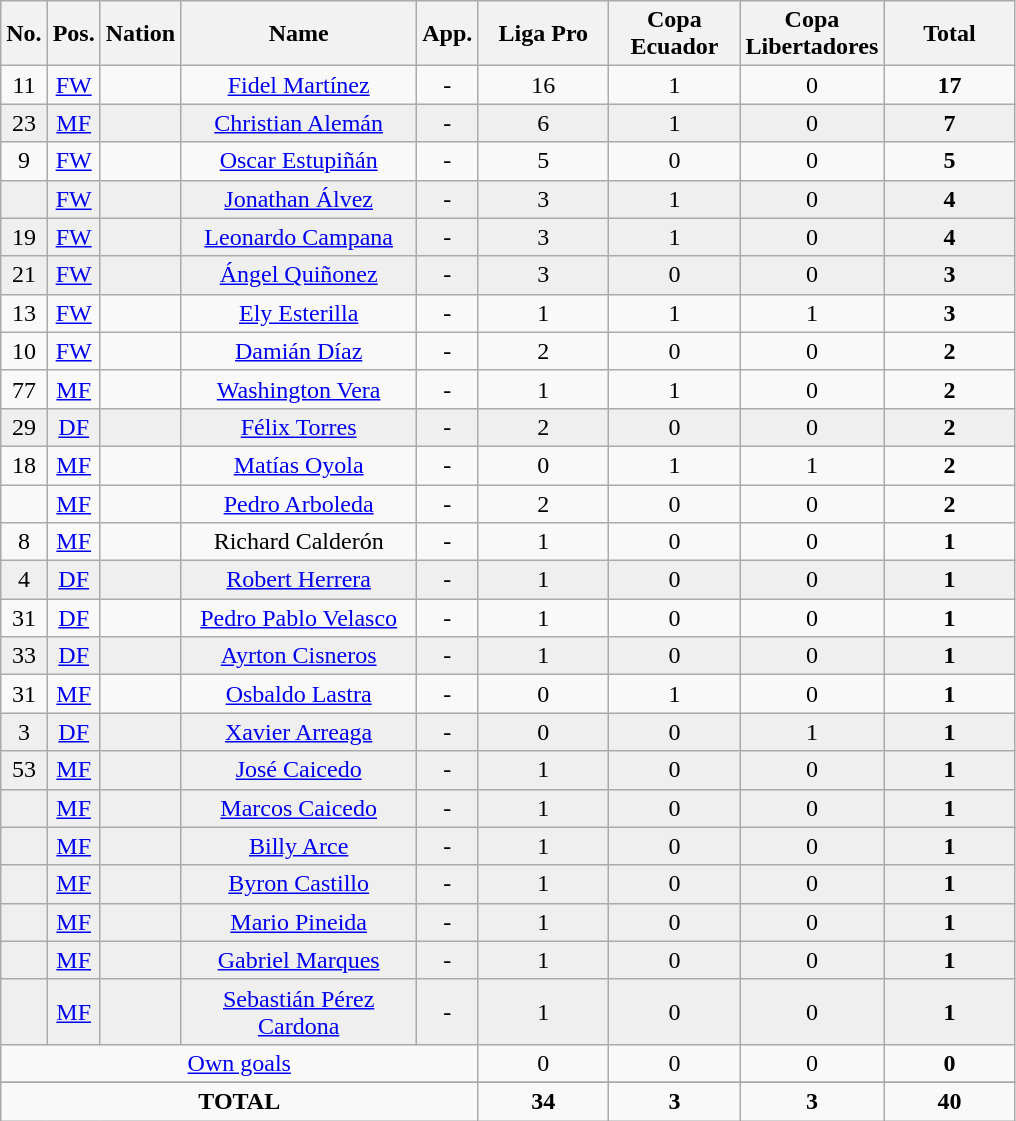<table class="wikitable sortable" style="text-align:center">
<tr>
<th width=4>No.</th>
<th width=4>Pos.</th>
<th width=5>Nation</th>
<th width=150px>Name</th>
<th width=5>App.</th>
<th width=80px>Liga Pro</th>
<th width=80px>Copa Ecuador</th>
<th width=80px>Copa Libertadores</th>
<th width=80px>Total</th>
</tr>
<tr>
<td>11</td>
<td><a href='#'>FW</a></td>
<td></td>
<td><a href='#'>Fidel Martínez</a></td>
<td>-</td>
<td>16 </td>
<td>1 </td>
<td>0 </td>
<td><strong>17</strong> </td>
</tr>
<tr bgcolor="#efefef">
<td>23</td>
<td><a href='#'>MF</a></td>
<td></td>
<td><a href='#'>Christian Alemán</a></td>
<td>-</td>
<td>6 </td>
<td>1 </td>
<td>0 </td>
<td><strong>7</strong> </td>
</tr>
<tr>
<td>9</td>
<td><a href='#'>FW</a></td>
<td></td>
<td><a href='#'>Oscar Estupiñán</a></td>
<td>-</td>
<td>5 </td>
<td>0 </td>
<td>0 </td>
<td><strong>5</strong> </td>
</tr>
<tr bgcolor="#efefef">
<td></td>
<td><a href='#'>FW</a></td>
<td></td>
<td><a href='#'>Jonathan Álvez</a></td>
<td>-</td>
<td>3 </td>
<td>1 </td>
<td>0 </td>
<td><strong>4</strong> </td>
</tr>
<tr bgcolor="#efefef">
<td>19</td>
<td><a href='#'>FW</a></td>
<td></td>
<td><a href='#'>Leonardo Campana</a></td>
<td>-</td>
<td>3 </td>
<td>1 </td>
<td>0 </td>
<td><strong>4</strong> </td>
</tr>
<tr bgcolor="#efefef">
<td>21</td>
<td><a href='#'>FW</a></td>
<td></td>
<td><a href='#'>Ángel Quiñonez</a></td>
<td>-</td>
<td>3 </td>
<td>0 </td>
<td>0 </td>
<td><strong>3</strong> </td>
</tr>
<tr>
<td>13</td>
<td><a href='#'>FW</a></td>
<td></td>
<td><a href='#'>Ely Esterilla</a></td>
<td>-</td>
<td>1  </td>
<td>1 </td>
<td>1 </td>
<td><strong>3</strong> </td>
</tr>
<tr>
<td>10</td>
<td><a href='#'>FW</a></td>
<td></td>
<td><a href='#'>Damián Díaz</a></td>
<td>-</td>
<td>2  </td>
<td>0 </td>
<td>0 </td>
<td><strong>2</strong> </td>
</tr>
<tr>
<td>77</td>
<td><a href='#'>MF</a></td>
<td></td>
<td><a href='#'>Washington Vera</a></td>
<td>-</td>
<td>1 </td>
<td>1 </td>
<td>0 </td>
<td><strong>2</strong> </td>
</tr>
<tr bgcolor="#efefef">
<td>29</td>
<td><a href='#'>DF</a></td>
<td></td>
<td><a href='#'>Félix Torres</a></td>
<td>-</td>
<td>2 </td>
<td>0 </td>
<td>0 </td>
<td><strong>2</strong> </td>
</tr>
<tr>
<td>18</td>
<td><a href='#'>MF</a></td>
<td></td>
<td><a href='#'>Matías Oyola</a></td>
<td>-</td>
<td>0  </td>
<td>1 </td>
<td>1 </td>
<td><strong>2</strong> </td>
</tr>
<tr>
<td></td>
<td><a href='#'>MF</a></td>
<td></td>
<td><a href='#'>Pedro Arboleda</a></td>
<td>-</td>
<td>2  </td>
<td>0 </td>
<td>0 </td>
<td><strong>2</strong> </td>
</tr>
<tr>
<td>8</td>
<td><a href='#'>MF</a></td>
<td></td>
<td>Richard Calderón</td>
<td>-</td>
<td>1  </td>
<td>0 </td>
<td>0 </td>
<td><strong>1</strong> </td>
</tr>
<tr bgcolor="#efefef">
<td>4</td>
<td><a href='#'>DF</a></td>
<td></td>
<td><a href='#'>Robert Herrera</a></td>
<td>-</td>
<td>1 </td>
<td>0 </td>
<td>0 </td>
<td><strong>1</strong> </td>
</tr>
<tr>
<td>31</td>
<td><a href='#'>DF</a></td>
<td></td>
<td><a href='#'>Pedro Pablo Velasco</a></td>
<td>-</td>
<td>1  </td>
<td>0 </td>
<td>0 </td>
<td><strong>1</strong> </td>
</tr>
<tr bgcolor="#efefef">
<td>33</td>
<td><a href='#'>DF</a></td>
<td></td>
<td><a href='#'>Ayrton Cisneros</a></td>
<td>-</td>
<td>1 </td>
<td>0 </td>
<td>0 </td>
<td><strong>1</strong> </td>
</tr>
<tr>
<td>31</td>
<td><a href='#'>MF</a></td>
<td></td>
<td><a href='#'>Osbaldo Lastra</a></td>
<td>-</td>
<td>0  </td>
<td>1 </td>
<td>0 </td>
<td><strong>1</strong> </td>
</tr>
<tr bgcolor="#efefef">
<td>3</td>
<td><a href='#'>DF</a></td>
<td></td>
<td><a href='#'>Xavier Arreaga</a></td>
<td>-</td>
<td>0 </td>
<td>0 </td>
<td>1 </td>
<td><strong>1</strong> </td>
</tr>
<tr bgcolor="#efefef">
<td>53</td>
<td><a href='#'>MF</a></td>
<td></td>
<td><a href='#'>José Caicedo</a></td>
<td>-</td>
<td>1 </td>
<td>0 </td>
<td>0 </td>
<td><strong>1</strong> </td>
</tr>
<tr bgcolor="#efefef">
<td></td>
<td><a href='#'>MF</a></td>
<td></td>
<td><a href='#'>Marcos Caicedo</a></td>
<td>-</td>
<td>1 </td>
<td>0 </td>
<td>0 </td>
<td><strong>1</strong> </td>
</tr>
<tr bgcolor="#efefef">
<td></td>
<td><a href='#'>MF</a></td>
<td></td>
<td><a href='#'>Billy Arce</a></td>
<td>-</td>
<td>1 </td>
<td>0 </td>
<td>0 </td>
<td><strong>1</strong> </td>
</tr>
<tr bgcolor="#efefef">
<td></td>
<td><a href='#'>MF</a></td>
<td></td>
<td><a href='#'>Byron Castillo</a></td>
<td>-</td>
<td>1 </td>
<td>0 </td>
<td>0 </td>
<td><strong>1</strong> </td>
</tr>
<tr bgcolor="#efefef">
<td></td>
<td><a href='#'>MF</a></td>
<td></td>
<td><a href='#'>Mario Pineida</a></td>
<td>-</td>
<td>1 </td>
<td>0 </td>
<td>0 </td>
<td><strong>1</strong> </td>
</tr>
<tr bgcolor="#efefef">
<td></td>
<td><a href='#'>MF</a></td>
<td></td>
<td><a href='#'>Gabriel Marques</a></td>
<td>-</td>
<td>1 </td>
<td>0 </td>
<td>0 </td>
<td><strong>1</strong> </td>
</tr>
<tr bgcolor="#efefef">
<td></td>
<td><a href='#'>MF</a></td>
<td></td>
<td><a href='#'>Sebastián Pérez Cardona</a></td>
<td>-</td>
<td>1 </td>
<td>0 </td>
<td>0 </td>
<td><strong>1</strong> </td>
</tr>
<tr>
<td colspan=5><a href='#'>Own goals</a></td>
<td>0 </td>
<td>0 </td>
<td>0 </td>
<td><strong>0</strong> </td>
</tr>
<tr bgcolor="#efefef">
</tr>
<tr>
<td colspan=5><strong>TOTAL</strong></td>
<td><strong>34</strong> </td>
<td><strong>3</strong> </td>
<td><strong>3</strong> </td>
<td><strong>40</strong> </td>
</tr>
</table>
